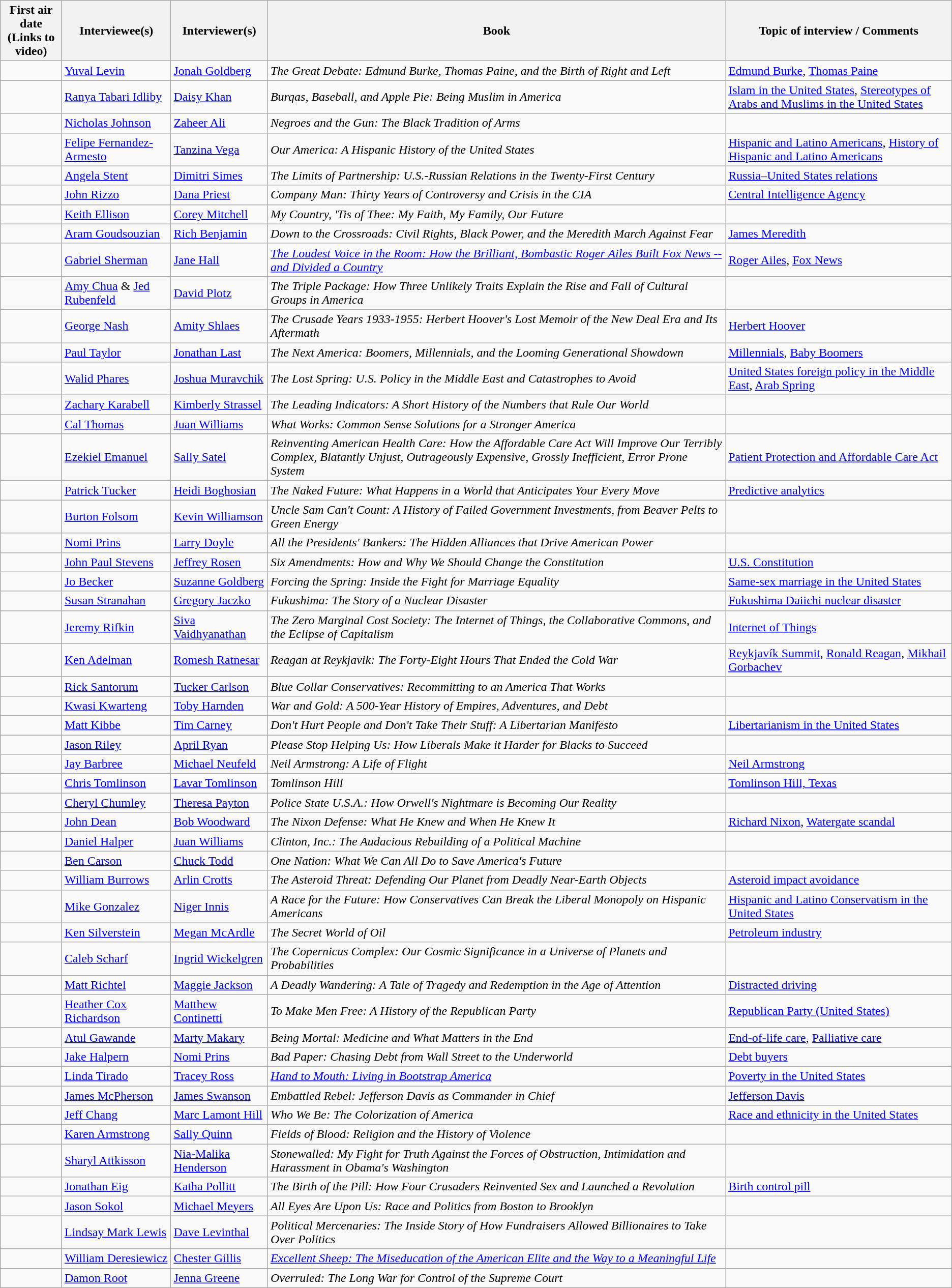<table class="wikitable">
<tr>
<th>First air date<br>(Links to video)</th>
<th>Interviewee(s)</th>
<th>Interviewer(s)</th>
<th>Book</th>
<th>Topic of interview / Comments</th>
</tr>
<tr>
<td></td>
<td><a href='#'>Yuval Levin</a></td>
<td><a href='#'>Jonah Goldberg</a></td>
<td><em>The Great Debate: Edmund Burke, Thomas Paine, and the Birth of Right and Left</em></td>
<td><a href='#'>Edmund Burke</a>, <a href='#'>Thomas Paine</a></td>
</tr>
<tr>
<td></td>
<td><a href='#'>Ranya Tabari Idliby</a></td>
<td><a href='#'>Daisy Khan</a></td>
<td><em>Burqas, Baseball, and Apple Pie: Being Muslim in America</em></td>
<td><a href='#'>Islam in the United States</a>, <a href='#'>Stereotypes of Arabs and Muslims in the United States</a></td>
</tr>
<tr>
<td></td>
<td><a href='#'>Nicholas Johnson</a></td>
<td><a href='#'>Zaheer Ali</a></td>
<td><em>Negroes and the Gun: The Black Tradition of Arms</em></td>
<td></td>
</tr>
<tr>
<td></td>
<td><a href='#'>Felipe Fernandez-Armesto</a></td>
<td><a href='#'>Tanzina Vega</a></td>
<td><em>Our America: A Hispanic History of the United States</em></td>
<td><a href='#'>Hispanic and Latino Americans</a>, <a href='#'>History of Hispanic and Latino Americans</a></td>
</tr>
<tr>
<td></td>
<td><a href='#'>Angela Stent</a></td>
<td><a href='#'>Dimitri Simes</a></td>
<td><em>The Limits of Partnership: U.S.-Russian Relations in the Twenty-First Century</em></td>
<td><a href='#'>Russia–United States relations</a></td>
</tr>
<tr>
<td></td>
<td><a href='#'>John Rizzo</a></td>
<td><a href='#'>Dana Priest</a></td>
<td><em>Company Man: Thirty Years of Controversy and Crisis in the CIA</em></td>
<td><a href='#'>Central Intelligence Agency</a></td>
</tr>
<tr>
<td></td>
<td><a href='#'>Keith Ellison</a></td>
<td><a href='#'>Corey Mitchell</a></td>
<td><em>My Country, 'Tis of Thee: My Faith, My Family, Our Future</em></td>
<td></td>
</tr>
<tr>
<td></td>
<td><a href='#'>Aram Goudsouzian</a></td>
<td><a href='#'>Rich Benjamin</a></td>
<td><em>Down to the Crossroads: Civil Rights, Black Power, and the Meredith March Against Fear</em></td>
<td><a href='#'>James Meredith</a></td>
</tr>
<tr>
<td></td>
<td><a href='#'>Gabriel Sherman</a></td>
<td><a href='#'>Jane Hall</a></td>
<td><em><a href='#'>The Loudest Voice in the Room: How the Brilliant, Bombastic Roger Ailes Built Fox News -- and Divided a Country</a></em></td>
<td><a href='#'>Roger Ailes</a>, <a href='#'>Fox News</a></td>
</tr>
<tr>
<td></td>
<td><a href='#'>Amy Chua</a> & <a href='#'>Jed Rubenfeld</a></td>
<td><a href='#'>David Plotz</a></td>
<td><em>The Triple Package: How Three Unlikely Traits Explain the Rise and Fall of Cultural Groups in America</em></td>
<td></td>
</tr>
<tr>
<td></td>
<td><a href='#'>George Nash</a></td>
<td><a href='#'>Amity Shlaes</a></td>
<td><em>The Crusade Years 1933-1955: Herbert Hoover's Lost Memoir of the New Deal Era and Its Aftermath</em></td>
<td><a href='#'>Herbert Hoover</a></td>
</tr>
<tr>
<td></td>
<td><a href='#'>Paul Taylor</a></td>
<td><a href='#'>Jonathan Last</a></td>
<td><em>The Next America: Boomers, Millennials, and the Looming Generational Showdown</em></td>
<td><a href='#'>Millennials</a>, <a href='#'>Baby Boomers</a></td>
</tr>
<tr>
<td></td>
<td><a href='#'>Walid Phares</a></td>
<td><a href='#'>Joshua Muravchik</a></td>
<td><em>The Lost Spring: U.S. Policy in the Middle East and Catastrophes to Avoid</em></td>
<td><a href='#'>United States foreign policy in the Middle East</a>, <a href='#'>Arab Spring</a></td>
</tr>
<tr>
<td></td>
<td><a href='#'>Zachary Karabell</a></td>
<td><a href='#'>Kimberly Strassel</a></td>
<td><em>The Leading Indicators: A Short History of the Numbers that Rule Our World</em></td>
<td></td>
</tr>
<tr>
<td></td>
<td><a href='#'>Cal Thomas</a></td>
<td><a href='#'>Juan Williams</a></td>
<td><em>What Works: Common Sense Solutions for a Stronger America</em></td>
<td></td>
</tr>
<tr>
<td></td>
<td><a href='#'>Ezekiel Emanuel</a></td>
<td><a href='#'>Sally Satel</a></td>
<td><em>Reinventing American Health Care: How the Affordable Care Act Will Improve Our Terribly Complex, Blatantly Unjust, Outrageously Expensive, Grossly Inefficient, Error Prone System</em></td>
<td><a href='#'>Patient Protection and Affordable Care Act</a></td>
</tr>
<tr>
<td></td>
<td><a href='#'>Patrick Tucker</a></td>
<td><a href='#'>Heidi Boghosian</a></td>
<td><em>The Naked Future: What Happens in a World that Anticipates Your Every Move</em></td>
<td><a href='#'>Predictive analytics</a></td>
</tr>
<tr>
<td></td>
<td><a href='#'>Burton Folsom</a></td>
<td><a href='#'>Kevin Williamson</a></td>
<td><em>Uncle Sam Can't Count: A History of Failed Government Investments, from Beaver Pelts to Green Energy</em></td>
<td></td>
</tr>
<tr>
<td></td>
<td><a href='#'>Nomi Prins</a></td>
<td><a href='#'>Larry Doyle</a></td>
<td><em>All the Presidents' Bankers: The Hidden Alliances that Drive American Power</em></td>
<td></td>
</tr>
<tr>
<td></td>
<td><a href='#'>John Paul Stevens</a></td>
<td><a href='#'>Jeffrey Rosen</a></td>
<td><em>Six Amendments: How and Why We Should Change the Constitution</em></td>
<td><a href='#'>U.S. Constitution</a></td>
</tr>
<tr>
<td></td>
<td><a href='#'>Jo Becker</a></td>
<td><a href='#'>Suzanne Goldberg</a></td>
<td><em>Forcing the Spring: Inside the Fight for Marriage Equality</em></td>
<td><a href='#'>Same-sex marriage in the United States</a></td>
</tr>
<tr>
<td></td>
<td><a href='#'>Susan Stranahan</a></td>
<td><a href='#'>Gregory Jaczko</a></td>
<td><em>Fukushima: The Story of a Nuclear Disaster</em></td>
<td><a href='#'>Fukushima Daiichi nuclear disaster</a></td>
</tr>
<tr>
<td></td>
<td><a href='#'>Jeremy Rifkin</a></td>
<td><a href='#'>Siva Vaidhyanathan</a></td>
<td><em>The Zero Marginal Cost Society: The Internet of Things, the Collaborative Commons, and the Eclipse of Capitalism</em></td>
<td><a href='#'>Internet of Things</a></td>
</tr>
<tr>
<td></td>
<td><a href='#'>Ken Adelman</a></td>
<td><a href='#'>Romesh Ratnesar</a></td>
<td><em>Reagan at Reykjavik: The Forty-Eight Hours That Ended the Cold War</em></td>
<td><a href='#'>Reykjavík Summit</a>, <a href='#'>Ronald Reagan</a>, <a href='#'>Mikhail Gorbachev</a></td>
</tr>
<tr>
<td></td>
<td><a href='#'>Rick Santorum</a></td>
<td><a href='#'>Tucker Carlson</a></td>
<td><em>Blue Collar Conservatives: Recommitting to an America That Works</em></td>
<td></td>
</tr>
<tr>
<td></td>
<td><a href='#'>Kwasi Kwarteng</a></td>
<td><a href='#'>Toby Harnden</a></td>
<td><em>War and Gold: A 500-Year History of Empires, Adventures, and Debt</em></td>
<td></td>
</tr>
<tr>
<td></td>
<td><a href='#'>Matt Kibbe</a></td>
<td><a href='#'>Tim Carney</a></td>
<td><em>Don't Hurt People and Don't Take Their Stuff: A Libertarian Manifesto</em></td>
<td><a href='#'>Libertarianism in the United States</a></td>
</tr>
<tr>
<td></td>
<td><a href='#'>Jason Riley</a></td>
<td><a href='#'>April Ryan</a></td>
<td><em>Please Stop Helping Us: How Liberals Make it Harder for Blacks to Succeed</em></td>
<td></td>
</tr>
<tr>
<td></td>
<td><a href='#'>Jay Barbree</a></td>
<td><a href='#'>Michael Neufeld</a></td>
<td><em>Neil Armstrong: A Life of Flight</em></td>
<td><a href='#'>Neil Armstrong</a></td>
</tr>
<tr>
<td></td>
<td><a href='#'>Chris Tomlinson</a></td>
<td><a href='#'>Lavar Tomlinson</a></td>
<td><em>Tomlinson Hill</em></td>
<td><a href='#'>Tomlinson Hill, Texas</a></td>
</tr>
<tr>
<td></td>
<td><a href='#'>Cheryl Chumley</a></td>
<td><a href='#'>Theresa Payton</a></td>
<td><em>Police State U.S.A.: How Orwell's Nightmare is Becoming Our Reality</em></td>
<td></td>
</tr>
<tr>
<td></td>
<td><a href='#'>John Dean</a></td>
<td><a href='#'>Bob Woodward</a></td>
<td><em>The Nixon Defense: What He Knew and When He Knew It</em></td>
<td><a href='#'>Richard Nixon</a>, <a href='#'>Watergate scandal</a></td>
</tr>
<tr>
<td></td>
<td><a href='#'>Daniel Halper</a></td>
<td><a href='#'>Juan Williams</a></td>
<td><em>Clinton, Inc.: The Audacious Rebuilding of a Political Machine</em></td>
<td></td>
</tr>
<tr>
<td></td>
<td><a href='#'>Ben Carson</a></td>
<td><a href='#'>Chuck Todd</a></td>
<td><em>One Nation: What We Can All Do to Save America's Future</em></td>
<td></td>
</tr>
<tr>
<td></td>
<td><a href='#'>William Burrows</a></td>
<td><a href='#'>Arlin Crotts</a></td>
<td><em>The Asteroid Threat: Defending Our Planet from Deadly Near-Earth Objects</em></td>
<td><a href='#'>Asteroid impact avoidance</a></td>
</tr>
<tr>
<td></td>
<td><a href='#'>Mike Gonzalez</a></td>
<td><a href='#'>Niger Innis</a></td>
<td><em>A Race for the Future: How Conservatives Can Break the Liberal Monopoly on Hispanic Americans</em></td>
<td><a href='#'>Hispanic and Latino Conservatism in the United States</a></td>
</tr>
<tr>
<td></td>
<td><a href='#'>Ken Silverstein</a></td>
<td><a href='#'>Megan McArdle</a></td>
<td><em>The Secret World of Oil</em></td>
<td><a href='#'>Petroleum industry</a></td>
</tr>
<tr>
<td></td>
<td><a href='#'>Caleb Scharf</a></td>
<td><a href='#'>Ingrid Wickelgren</a></td>
<td><em>The Copernicus Complex: Our Cosmic Significance in a Universe of Planets and Probabilities</em></td>
<td></td>
</tr>
<tr>
<td></td>
<td><a href='#'>Matt Richtel</a></td>
<td><a href='#'>Maggie Jackson</a></td>
<td><em>A Deadly Wandering: A Tale of Tragedy and Redemption in the Age of Attention</em></td>
<td><a href='#'>Distracted driving</a></td>
</tr>
<tr>
<td></td>
<td><a href='#'>Heather Cox Richardson</a></td>
<td><a href='#'>Matthew Continetti</a></td>
<td><em>To Make Men Free: A History of the Republican Party</em></td>
<td><a href='#'>Republican Party (United States)</a></td>
</tr>
<tr>
<td></td>
<td><a href='#'>Atul Gawande</a></td>
<td><a href='#'>Marty Makary</a></td>
<td><em>Being Mortal: Medicine and What Matters in the End</em></td>
<td><a href='#'>End-of-life care</a>, <a href='#'>Palliative care</a></td>
</tr>
<tr>
<td></td>
<td><a href='#'>Jake Halpern</a></td>
<td><a href='#'>Nomi Prins</a></td>
<td><em>Bad Paper: Chasing Debt from Wall Street to the Underworld</em></td>
<td><a href='#'>Debt buyers</a></td>
</tr>
<tr>
<td></td>
<td><a href='#'>Linda Tirado</a></td>
<td><a href='#'>Tracey Ross</a></td>
<td><em><a href='#'>Hand to Mouth: Living in Bootstrap America</a></em></td>
<td><a href='#'>Poverty in the United States</a></td>
</tr>
<tr>
<td></td>
<td><a href='#'>James McPherson</a></td>
<td><a href='#'>James Swanson</a></td>
<td><em>Embattled Rebel: Jefferson Davis as Commander in Chief</em></td>
<td><a href='#'>Jefferson Davis</a></td>
</tr>
<tr>
<td></td>
<td><a href='#'>Jeff Chang</a></td>
<td><a href='#'>Marc Lamont Hill</a></td>
<td><em>Who We Be: The Colorization of America</em></td>
<td><a href='#'>Race and ethnicity in the United States</a></td>
</tr>
<tr>
<td></td>
<td><a href='#'>Karen Armstrong</a></td>
<td><a href='#'>Sally Quinn</a></td>
<td><em>Fields of Blood: Religion and the History of Violence</em></td>
<td></td>
</tr>
<tr>
<td></td>
<td><a href='#'>Sharyl Attkisson</a></td>
<td><a href='#'>Nia-Malika Henderson</a></td>
<td><em>Stonewalled: My Fight for Truth Against the Forces of Obstruction, Intimidation and Harassment in Obama's Washington</em></td>
<td></td>
</tr>
<tr>
<td></td>
<td><a href='#'>Jonathan Eig</a></td>
<td><a href='#'>Katha Pollitt</a></td>
<td><em>The Birth of the Pill: How Four Crusaders Reinvented Sex and Launched a Revolution</em></td>
<td><a href='#'>Birth control pill</a></td>
</tr>
<tr>
<td></td>
<td><a href='#'>Jason Sokol</a></td>
<td><a href='#'>Michael Meyers</a></td>
<td><em>All Eyes Are Upon Us: Race and Politics from Boston to Brooklyn</em></td>
<td></td>
</tr>
<tr>
<td></td>
<td><a href='#'>Lindsay Mark Lewis</a></td>
<td><a href='#'>Dave Levinthal</a></td>
<td><em>Political Mercenaries: The Inside Story of How Fundraisers Allowed Billionaires to Take Over Politics</em></td>
<td></td>
</tr>
<tr>
<td></td>
<td><a href='#'>William Deresiewicz</a></td>
<td><a href='#'>Chester Gillis</a></td>
<td><em><a href='#'>Excellent Sheep: The Miseducation of the American Elite and the Way to a Meaningful Life</a></em></td>
<td></td>
</tr>
<tr>
<td></td>
<td><a href='#'>Damon Root</a></td>
<td><a href='#'>Jenna Greene</a></td>
<td><em>Overruled: The Long War for Control of the Supreme Court</em></td>
<td></td>
</tr>
</table>
